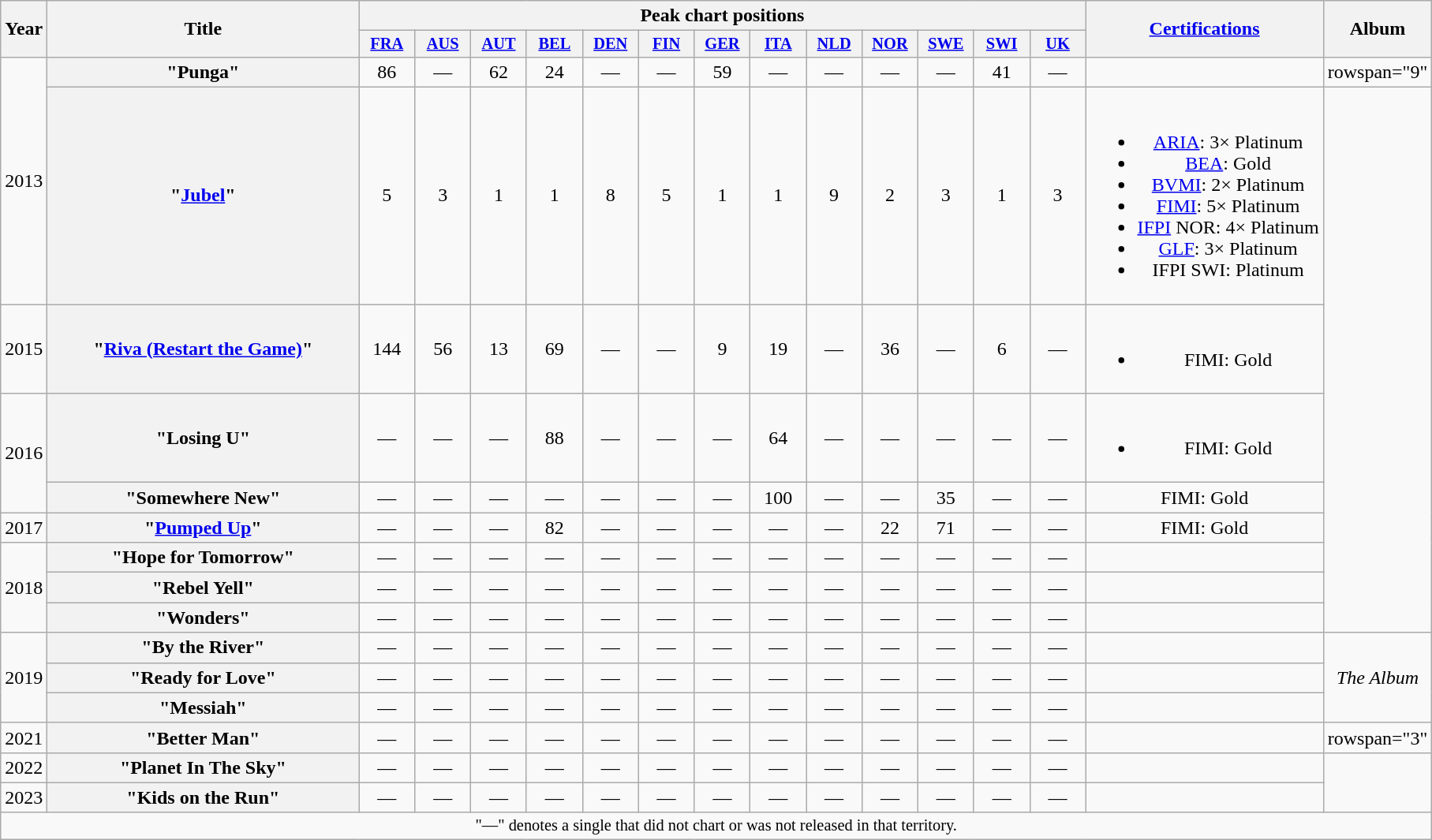<table class="wikitable plainrowheaders" style="text-align:center;">
<tr>
<th scope="col" rowspan="2">Year</th>
<th scope="col" rowspan="2" style="width:16em;">Title</th>
<th scope="col" colspan="13">Peak chart positions</th>
<th scope="col" rowspan="2"><a href='#'>Certifications</a></th>
<th scope="col" rowspan="2">Album</th>
</tr>
<tr>
<th scope="col" style="width:3em;font-size:85%;"><a href='#'>FRA</a><br></th>
<th scope="col" style="width:3em;font-size:85%;"><a href='#'>AUS</a><br></th>
<th scope="col" style="width:3em;font-size:85%;"><a href='#'>AUT</a><br></th>
<th scope="col" style="width:3em;font-size:85%;"><a href='#'>BEL</a><br></th>
<th scope="col" style="width:3em;font-size:85%;"><a href='#'>DEN</a><br></th>
<th scope="col" style="width:3em;font-size:85%;"><a href='#'>FIN</a><br></th>
<th scope="col" style="width:3em;font-size:85%;"><a href='#'>GER</a><br></th>
<th scope="col" style="width:3em;font-size:85%;"><a href='#'>ITA</a><br></th>
<th scope="col" style="width:3em;font-size:85%;"><a href='#'>NLD</a><br></th>
<th scope="col" style="width:3em;font-size:85%;"><a href='#'>NOR</a><br></th>
<th scope="col" style="width:3em;font-size:85%;"><a href='#'>SWE</a><br></th>
<th scope="col" style="width:3em;font-size:85%;"><a href='#'>SWI</a><br></th>
<th scope="col" style="width:3em;font-size:85%;"><a href='#'>UK</a><br></th>
</tr>
<tr>
<td rowspan="2">2013</td>
<th scope="row">"Punga"</th>
<td>86</td>
<td>—</td>
<td>62</td>
<td>24</td>
<td>—</td>
<td>—</td>
<td>59</td>
<td>—</td>
<td>—</td>
<td>—</td>
<td>—</td>
<td>41</td>
<td>—</td>
<td></td>
<td>rowspan="9" </td>
</tr>
<tr>
<th scope="row">"<a href='#'>Jubel</a>"</th>
<td>5</td>
<td>3</td>
<td>1</td>
<td>1</td>
<td>8</td>
<td>5</td>
<td>1</td>
<td>1</td>
<td>9</td>
<td>2</td>
<td>3</td>
<td>1</td>
<td>3</td>
<td><br><ul><li><a href='#'>ARIA</a>: 3× Platinum</li><li><a href='#'>BEA</a>: Gold</li><li><a href='#'>BVMI</a>: 2× Platinum</li><li><a href='#'>FIMI</a>: 5× Platinum</li><li><a href='#'>IFPI</a> NOR: 4× Platinum</li><li><a href='#'>GLF</a>: 3× Platinum</li><li>IFPI SWI: Platinum</li></ul></td>
</tr>
<tr>
<td>2015</td>
<th scope="row">"<a href='#'>Riva (Restart the Game)</a>"</th>
<td>144</td>
<td>56</td>
<td>13</td>
<td>69</td>
<td>—</td>
<td>—</td>
<td>9</td>
<td>19</td>
<td>—</td>
<td>36</td>
<td>—</td>
<td>6</td>
<td>—</td>
<td><br><ul><li>FIMI: Gold</li></ul></td>
</tr>
<tr>
<td rowspan="2">2016</td>
<th scope="row">"Losing U"</th>
<td>—</td>
<td>—</td>
<td>—</td>
<td>88</td>
<td>—</td>
<td>—</td>
<td>—</td>
<td>64</td>
<td>—</td>
<td>—</td>
<td>—</td>
<td>—</td>
<td>—</td>
<td><br><ul><li>FIMI: Gold</li></ul></td>
</tr>
<tr>
<th scope="row">"Somewhere New" <br></th>
<td>—</td>
<td>—</td>
<td>—</td>
<td>—</td>
<td>—</td>
<td>—</td>
<td>—</td>
<td>100<br></td>
<td>—</td>
<td>—</td>
<td>35</td>
<td>—</td>
<td>—</td>
<td>FIMI: Gold</td>
</tr>
<tr>
<td>2017</td>
<th scope="row">"<a href='#'>Pumped Up</a>"</th>
<td>—</td>
<td>—</td>
<td>—</td>
<td>82</td>
<td>—</td>
<td>—</td>
<td>—</td>
<td>—</td>
<td>—</td>
<td>22<br></td>
<td>71<br></td>
<td>—</td>
<td>—</td>
<td>FIMI: Gold</td>
</tr>
<tr>
<td rowspan="3">2018</td>
<th scope="row">"Hope for Tomorrow"<br></th>
<td>—</td>
<td>—</td>
<td>—</td>
<td>—</td>
<td>—</td>
<td>—</td>
<td>—</td>
<td>—</td>
<td>—</td>
<td>—</td>
<td>—</td>
<td>—</td>
<td>—</td>
<td></td>
</tr>
<tr>
<th scope="row">"Rebel Yell"<br></th>
<td>—</td>
<td>—</td>
<td>—</td>
<td>—</td>
<td>—</td>
<td>—</td>
<td>—</td>
<td>—</td>
<td>—</td>
<td>—</td>
<td>—</td>
<td>—</td>
<td>—</td>
<td></td>
</tr>
<tr>
<th scope="row">"Wonders"<br></th>
<td>—</td>
<td>—</td>
<td>—</td>
<td>—</td>
<td>—</td>
<td>—</td>
<td>—</td>
<td>—</td>
<td>—</td>
<td>—</td>
<td>—</td>
<td>—</td>
<td>—</td>
<td></td>
</tr>
<tr>
<td rowspan="3">2019</td>
<th scope="row">"By the River"<br></th>
<td>—</td>
<td>—</td>
<td>—</td>
<td>—</td>
<td>—</td>
<td>—</td>
<td>—</td>
<td>—</td>
<td>—</td>
<td>—</td>
<td>—</td>
<td>—</td>
<td>—</td>
<td></td>
<td rowspan="3"><em>The Album</em></td>
</tr>
<tr>
<th scope="row">"Ready for Love" <br></th>
<td>—</td>
<td>—</td>
<td>—</td>
<td>—</td>
<td>—</td>
<td>—</td>
<td>—</td>
<td>—</td>
<td>—</td>
<td>—</td>
<td>—</td>
<td>—</td>
<td>—</td>
<td></td>
</tr>
<tr>
<th scope="row">"Messiah" <br></th>
<td>—</td>
<td>—</td>
<td>—</td>
<td>—</td>
<td>—</td>
<td>—</td>
<td>—</td>
<td>—</td>
<td>—</td>
<td>—</td>
<td>—</td>
<td>—</td>
<td>—</td>
<td></td>
</tr>
<tr>
<td>2021</td>
<th scope="row">"Better Man" <br></th>
<td>—</td>
<td>—</td>
<td>—</td>
<td>—</td>
<td>—</td>
<td>—</td>
<td>—</td>
<td>—</td>
<td>—</td>
<td>—</td>
<td>—</td>
<td>—</td>
<td>—</td>
<td></td>
<td>rowspan="3" </td>
</tr>
<tr>
<td>2022</td>
<th scope="row">"Planet In The Sky" <br></th>
<td>—</td>
<td>—</td>
<td>—</td>
<td>—</td>
<td>—</td>
<td>—</td>
<td>—</td>
<td>—</td>
<td>—</td>
<td>—</td>
<td>—</td>
<td>—</td>
<td>—</td>
<td></td>
</tr>
<tr>
<td>2023</td>
<th scope="row">"Kids on the Run"<br></th>
<td>—</td>
<td>—</td>
<td>—</td>
<td>—</td>
<td>—</td>
<td>—</td>
<td>—</td>
<td>—</td>
<td>—</td>
<td>—</td>
<td>—</td>
<td>—</td>
<td>—</td>
<td></td>
</tr>
<tr>
<td colspan="17" style="font-size:85%">"—" denotes a single that did not chart or was not released in that territory.</td>
</tr>
</table>
